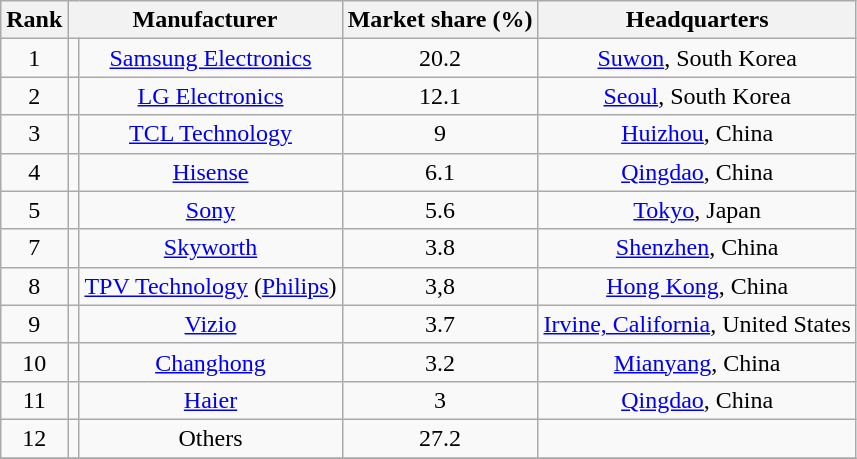<table class="wikitable sortable plainrowheads" style="text-align:center;">
<tr>
<th>Rank</th>
<th colspan=2>Manufacturer</th>
<th>Market share (%)</th>
<th>Headquarters</th>
</tr>
<tr>
<td>1</td>
<td></td>
<td><a href='#'>Samsung Electronics</a></td>
<td>20.2</td>
<td><a href='#'>Suwon</a>, South Korea</td>
</tr>
<tr>
<td>2</td>
<td></td>
<td><a href='#'>LG Electronics</a></td>
<td>12.1</td>
<td><a href='#'>Seoul</a>, South Korea</td>
</tr>
<tr>
<td>3</td>
<td></td>
<td><a href='#'>TCL Technology</a></td>
<td>9</td>
<td><a href='#'>Huizhou</a>, China</td>
</tr>
<tr>
<td>4</td>
<td></td>
<td><a href='#'>Hisense</a></td>
<td>6.1</td>
<td><a href='#'>Qingdao</a>, China</td>
</tr>
<tr>
<td>5</td>
<td></td>
<td><a href='#'>Sony</a></td>
<td>5.6</td>
<td><a href='#'>Tokyo</a>, Japan</td>
</tr>
<tr>
<td>7</td>
<td></td>
<td><a href='#'>Skyworth</a></td>
<td>3.8</td>
<td><a href='#'>Shenzhen</a>, China</td>
</tr>
<tr>
<td>8</td>
<td></td>
<td><a href='#'>TPV Technology</a> (<a href='#'>Philips</a>)</td>
<td>3,8</td>
<td><a href='#'>Hong Kong</a>, China</td>
</tr>
<tr>
<td>9</td>
<td></td>
<td><a href='#'>Vizio</a></td>
<td>3.7</td>
<td><a href='#'>Irvine, California</a>, United States</td>
</tr>
<tr>
<td>10</td>
<td></td>
<td><a href='#'>Changhong</a></td>
<td>3.2</td>
<td><a href='#'>Mianyang</a>, China</td>
</tr>
<tr>
<td>11</td>
<td></td>
<td><a href='#'>Haier</a></td>
<td>3</td>
<td><a href='#'>Qingdao</a>, China</td>
</tr>
<tr>
<td>12</td>
<td></td>
<td>Others</td>
<td>27.2</td>
<td></td>
</tr>
<tr>
</tr>
</table>
